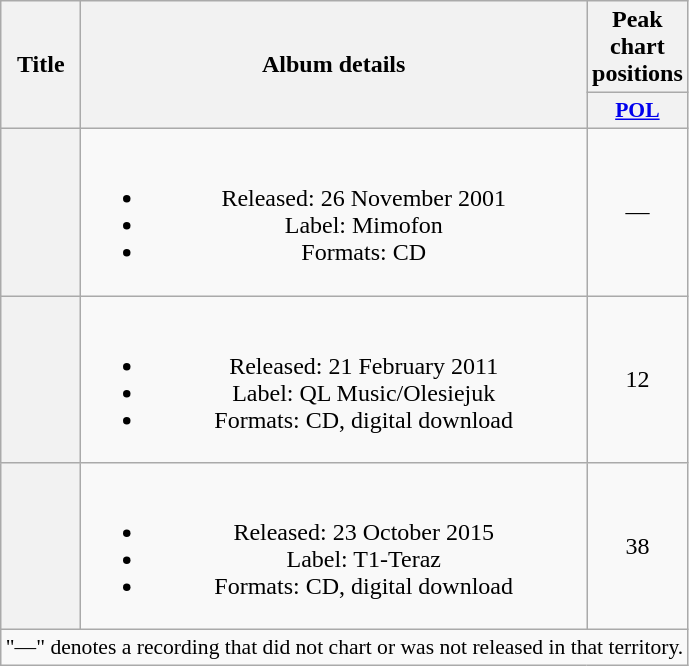<table class="wikitable plainrowheaders" style="text-align:center;">
<tr>
<th scope="col" rowspan="2">Title</th>
<th scope="col" rowspan="2">Album details</th>
<th scope="col">Peak chart positions</th>
</tr>
<tr>
<th scope="col" style="width:3em;font-size:90%;"><a href='#'>POL</a><br></th>
</tr>
<tr>
<th scope="row"><br></th>
<td><br><ul><li>Released: 26 November 2001</li><li>Label: Mimofon</li><li>Formats: CD</li></ul></td>
<td>—</td>
</tr>
<tr>
<th scope="row"><br></th>
<td><br><ul><li>Released: 21 February 2011</li><li>Label: QL Music/Olesiejuk</li><li>Formats: CD, digital download</li></ul></td>
<td>12</td>
</tr>
<tr>
<th scope="row"><br></th>
<td><br><ul><li>Released: 23 October 2015</li><li>Label: T1-Teraz</li><li>Formats: CD, digital download</li></ul></td>
<td>38</td>
</tr>
<tr>
<td colspan="3" style="font-size:90%">"—" denotes a recording that did not chart or was not released in that territory.</td>
</tr>
</table>
